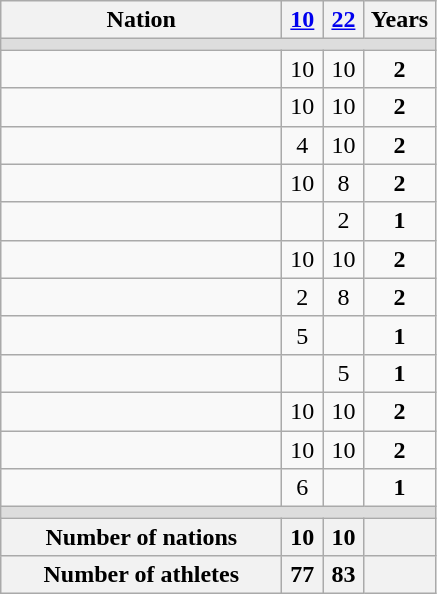<table class="wikitable" style="text-align:center;">
<tr>
<th width=180>Nation</th>
<th width=20><a href='#'>10</a></th>
<th width=20><a href='#'>22</a></th>
<th width=40>Years</th>
</tr>
<tr style="background:#DDDDDD;">
<td colspan=4></td>
</tr>
<tr>
<td align=left></td>
<td>10</td>
<td>10</td>
<td><strong>2</strong></td>
</tr>
<tr>
<td align=left></td>
<td>10</td>
<td>10</td>
<td><strong>2</strong></td>
</tr>
<tr>
<td align=left></td>
<td>4</td>
<td>10</td>
<td><strong>2</strong></td>
</tr>
<tr>
<td align=left></td>
<td>10</td>
<td>8</td>
<td><strong>2</strong></td>
</tr>
<tr>
<td align=left></td>
<td></td>
<td>2</td>
<td><strong>1</strong></td>
</tr>
<tr>
<td align=left></td>
<td>10</td>
<td>10</td>
<td><strong>2</strong></td>
</tr>
<tr>
<td align=left></td>
<td>2</td>
<td>8</td>
<td><strong>2</strong></td>
</tr>
<tr>
<td align=left></td>
<td>5</td>
<td></td>
<td><strong>1</strong></td>
</tr>
<tr>
<td align=left></td>
<td></td>
<td>5</td>
<td><strong>1</strong></td>
</tr>
<tr>
<td align=left></td>
<td>10</td>
<td>10</td>
<td><strong>2</strong></td>
</tr>
<tr>
<td align=left></td>
<td>10</td>
<td>10</td>
<td><strong>2</strong></td>
</tr>
<tr>
<td align=left></td>
<td>6</td>
<td></td>
<td><strong>1</strong></td>
</tr>
<tr style="background:#DDDDDD;">
<td colspan=4></td>
</tr>
<tr>
<th>Number of nations</th>
<th>10</th>
<th>10</th>
<th></th>
</tr>
<tr>
<th>Number of athletes</th>
<th>77</th>
<th>83</th>
<th></th>
</tr>
</table>
